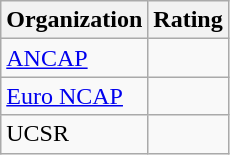<table class = "wikitable" style="float: left; margin: 0em 1em 1em 0em;">
<tr>
<th>Organization</th>
<th>Rating</th>
</tr>
<tr>
<td><a href='#'>ANCAP</a></td>
<td></td>
</tr>
<tr>
<td><a href='#'>Euro NCAP</a></td>
<td></td>
</tr>
<tr>
<td>UCSR</td>
<td></td>
</tr>
</table>
